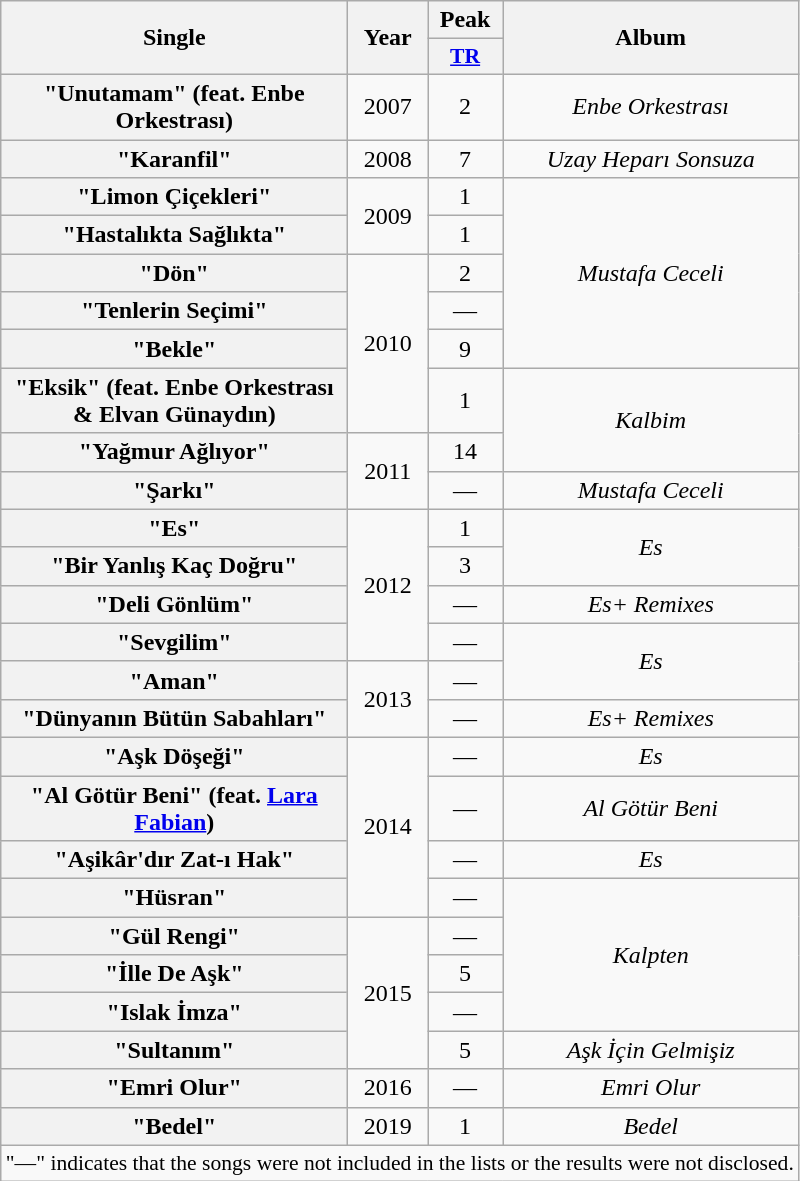<table class="wikitable plainrowheaders" style="text-align:center;">
<tr>
<th scope="col" rowspan="2" style="width:14em;">Single</th>
<th scope="col" rowspan="2">Year</th>
<th scope="col">Peak</th>
<th scope="col" rowspan="2">Album</th>
</tr>
<tr>
<th scope="col" style="width:3em;font-size:90%;"><a href='#'>TR</a><br></th>
</tr>
<tr>
<th scope="row">"Unutamam" (feat. Enbe Orkestrası)</th>
<td>2007</td>
<td>2</td>
<td><em>Enbe Orkestrası</em></td>
</tr>
<tr>
<th scope="row">"Karanfil"</th>
<td>2008</td>
<td>7</td>
<td><em>Uzay Heparı Sonsuza</em></td>
</tr>
<tr>
<th scope="row">"Limon Çiçekleri"</th>
<td rowspan="2">2009</td>
<td>1</td>
<td rowspan="5"><em>Mustafa Ceceli</em></td>
</tr>
<tr>
<th scope="row">"Hastalıkta Sağlıkta"</th>
<td>1</td>
</tr>
<tr>
<th scope="row">"Dön"</th>
<td rowspan="4">2010</td>
<td>2</td>
</tr>
<tr>
<th scope="row">"Tenlerin Seçimi"</th>
<td>—</td>
</tr>
<tr>
<th scope="row">"Bekle"</th>
<td>9</td>
</tr>
<tr>
<th scope="row">"Eksik" (feat. Enbe Orkestrası & Elvan Günaydın)</th>
<td>1</td>
<td rowspan="2"><em>Kalbim</em></td>
</tr>
<tr>
<th scope="row">"Yağmur Ağlıyor"</th>
<td rowspan="2">2011</td>
<td>14</td>
</tr>
<tr>
<th scope="row">"Şarkı"</th>
<td>—</td>
<td><em>Mustafa Ceceli</em></td>
</tr>
<tr>
<th scope="row">"Es"</th>
<td rowspan="4">2012</td>
<td>1</td>
<td rowspan="2"><em>Es</em></td>
</tr>
<tr>
<th scope="row">"Bir Yanlış Kaç Doğru"</th>
<td>3</td>
</tr>
<tr>
<th scope="row">"Deli Gönlüm"</th>
<td>—</td>
<td><em>Es+ Remixes</em></td>
</tr>
<tr>
<th scope="row">"Sevgilim"</th>
<td>—</td>
<td rowspan="2"><em>Es</em></td>
</tr>
<tr>
<th scope="row">"Aman"</th>
<td rowspan="2">2013</td>
<td>—</td>
</tr>
<tr>
<th scope="row">"Dünyanın Bütün Sabahları"</th>
<td>—</td>
<td><em>Es+ Remixes</em></td>
</tr>
<tr>
<th scope="row">"Aşk Döşeği"</th>
<td rowspan="4">2014</td>
<td>—</td>
<td><em>Es</em></td>
</tr>
<tr>
<th scope="row">"Al Götür Beni" (feat. <a href='#'>Lara Fabian</a>)</th>
<td>—</td>
<td><em>Al Götür Beni</em></td>
</tr>
<tr>
<th scope="row">"Aşikâr'dır Zat-ı Hak"</th>
<td>—</td>
<td><em>Es</em></td>
</tr>
<tr>
<th scope="row">"Hüsran"</th>
<td>—</td>
<td rowspan="4"><em>Kalpten</em></td>
</tr>
<tr>
<th scope="row">"Gül Rengi"</th>
<td rowspan="4">2015</td>
<td>—</td>
</tr>
<tr>
<th scope="row">"İlle De Aşk"</th>
<td>5</td>
</tr>
<tr>
<th scope="row">"Islak İmza"</th>
<td>—</td>
</tr>
<tr>
<th scope="row">"Sultanım"</th>
<td>5</td>
<td><em>Aşk İçin Gelmişiz</em></td>
</tr>
<tr>
<th scope="row">"Emri Olur"</th>
<td>2016</td>
<td>—</td>
<td><em>Emri Olur</em></td>
</tr>
<tr>
<th scope="row">"Bedel"</th>
<td>2019</td>
<td>1</td>
<td><em>Bedel</em></td>
</tr>
<tr>
<td colspan="5" style="font-size:90%">"—" indicates that the songs were not included in the lists or the results were not disclosed.</td>
</tr>
</table>
